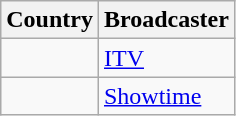<table class="wikitable">
<tr>
<th align=center>Country</th>
<th align=center>Broadcaster</th>
</tr>
<tr>
<td></td>
<td><a href='#'>ITV</a></td>
</tr>
<tr>
<td></td>
<td><a href='#'>Showtime</a></td>
</tr>
</table>
